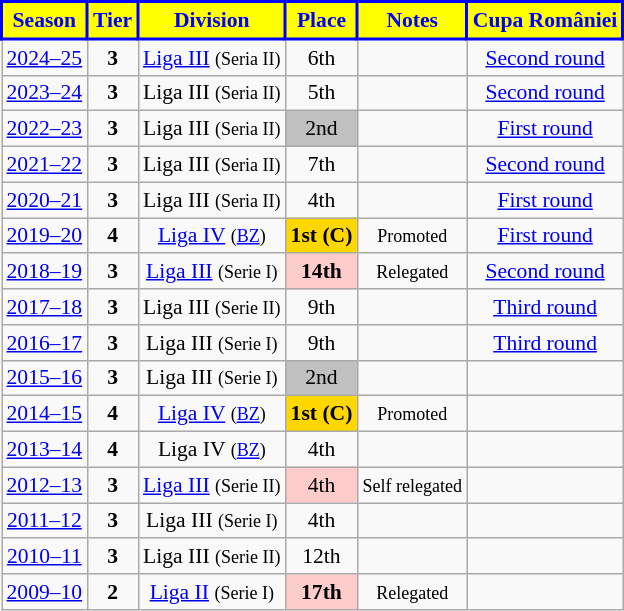<table class="wikitable" style="text-align:center; font-size:90%">
<tr>
<th style="background:#FFFF00;color:#0000FF;border:2px solid #0000FF">Season</th>
<th style="background:#FFFF00;color:#0000FF;border:2px solid #0000FF">Tier</th>
<th style="background:#FFFF00;color:#0000FF;border:2px solid #0000FF">Division</th>
<th style="background:#FFFF00;color:#0000FF;border:2px solid #0000FF">Place</th>
<th style="background:#FFFF00;color:#0000FF;border:2px solid #0000FF">Notes</th>
<th style="background:#FFFF00;color:#0000FF;border:2px solid #0000FF">Cupa României</th>
</tr>
<tr>
<td><a href='#'>2024–25</a></td>
<td><strong>3</strong></td>
<td><a href='#'>Liga III</a> <small>(Seria II)</small></td>
<td>6th</td>
<td></td>
<td><a href='#'>Second round</a></td>
</tr>
<tr>
<td><a href='#'>2023–24</a></td>
<td><strong>3</strong></td>
<td>Liga III <small>(Seria II)</small></td>
<td>5th</td>
<td></td>
<td><a href='#'>Second round</a></td>
</tr>
<tr>
<td><a href='#'>2022–23</a></td>
<td><strong>3</strong></td>
<td>Liga III <small>(Seria II)</small></td>
<td align=center bgcolor=silver>2nd</td>
<td></td>
<td><a href='#'>First round</a></td>
</tr>
<tr>
<td><a href='#'>2021–22</a></td>
<td><strong>3</strong></td>
<td>Liga III <small>(Seria II)</small></td>
<td>7th</td>
<td></td>
<td><a href='#'>Second round</a></td>
</tr>
<tr>
<td><a href='#'>2020–21</a></td>
<td><strong>3</strong></td>
<td>Liga III <small>(Seria II)</small></td>
<td>4th</td>
<td></td>
<td><a href='#'>First round</a></td>
</tr>
<tr>
<td><a href='#'>2019–20</a></td>
<td><strong>4</strong></td>
<td><a href='#'>Liga IV</a> <small>(<a href='#'>BZ</a>)</small></td>
<td align=center bgcolor=gold><strong>1st (C)</strong></td>
<td><small>Promoted</small></td>
<td><a href='#'>First round</a></td>
</tr>
<tr>
<td><a href='#'>2018–19</a></td>
<td><strong>3</strong></td>
<td><a href='#'>Liga III</a> <small>(Serie I)</small></td>
<td align=center bgcolor=#FFCCCC><strong>14th</strong></td>
<td><small>Relegated</small></td>
<td><a href='#'>Second round</a></td>
</tr>
<tr>
<td><a href='#'>2017–18</a></td>
<td><strong>3</strong></td>
<td>Liga III <small>(Serie II)</small></td>
<td>9th</td>
<td></td>
<td><a href='#'>Third round</a></td>
</tr>
<tr>
<td><a href='#'>2016–17</a></td>
<td><strong>3</strong></td>
<td>Liga III <small>(Serie I)</small></td>
<td>9th</td>
<td></td>
<td><a href='#'>Third round</a></td>
</tr>
<tr>
<td><a href='#'>2015–16</a></td>
<td><strong>3</strong></td>
<td>Liga III <small>(Serie I)</small></td>
<td align=center bgcolor=silver>2nd</td>
<td></td>
<td></td>
</tr>
<tr>
<td><a href='#'>2014–15</a></td>
<td><strong>4</strong></td>
<td><a href='#'>Liga IV</a> <small>(<a href='#'>BZ</a>)</small></td>
<td align=center bgcolor=gold><strong>1st (C)</strong></td>
<td><small>Promoted</small></td>
<td></td>
</tr>
<tr>
<td><a href='#'>2013–14</a></td>
<td><strong>4</strong></td>
<td>Liga IV <small>(<a href='#'>BZ</a>)</small></td>
<td>4th</td>
<td></td>
<td></td>
</tr>
<tr>
<td><a href='#'>2012–13</a></td>
<td><strong>3</strong></td>
<td><a href='#'>Liga III</a> <small>(Serie II)</small></td>
<td align=center bgcolor=#FFCCCC>4th</td>
<td><small>Self relegated</small></td>
<td></td>
</tr>
<tr>
<td><a href='#'>2011–12</a></td>
<td><strong>3</strong></td>
<td>Liga III <small>(Serie I)</small></td>
<td>4th</td>
<td></td>
<td></td>
</tr>
<tr>
<td><a href='#'>2010–11</a></td>
<td><strong>3</strong></td>
<td>Liga III <small>(Serie II)</small></td>
<td>12th</td>
<td></td>
<td></td>
</tr>
<tr>
<td><a href='#'>2009–10</a></td>
<td><strong>2</strong></td>
<td><a href='#'>Liga II</a> <small>(Serie I)</small></td>
<td align=center bgcolor=#FFCCCC><strong>17th</strong></td>
<td><small>Relegated</small></td>
<td></td>
</tr>
</table>
